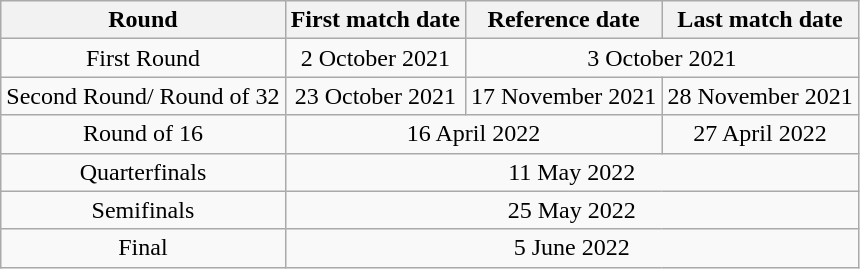<table class="wikitable" style="text-align:center">
<tr>
<th>Round</th>
<th>First match date</th>
<th>Reference date</th>
<th>Last match date</th>
</tr>
<tr>
<td>First Round</td>
<td>2 October 2021</td>
<td colspan=2>3 October 2021</td>
</tr>
<tr>
<td>Second Round/ Round of 32</td>
<td>23 October 2021</td>
<td>17 November 2021</td>
<td>28 November 2021</td>
</tr>
<tr>
<td>Round of 16</td>
<td colspan=2>16 April 2022</td>
<td>27 April 2022</td>
</tr>
<tr>
<td>Quarterfinals</td>
<td colspan=3>11 May 2022</td>
</tr>
<tr>
<td>Semifinals</td>
<td colspan=3>25 May 2022 </td>
</tr>
<tr>
<td>Final</td>
<td colspan=3>5 June 2022</td>
</tr>
</table>
